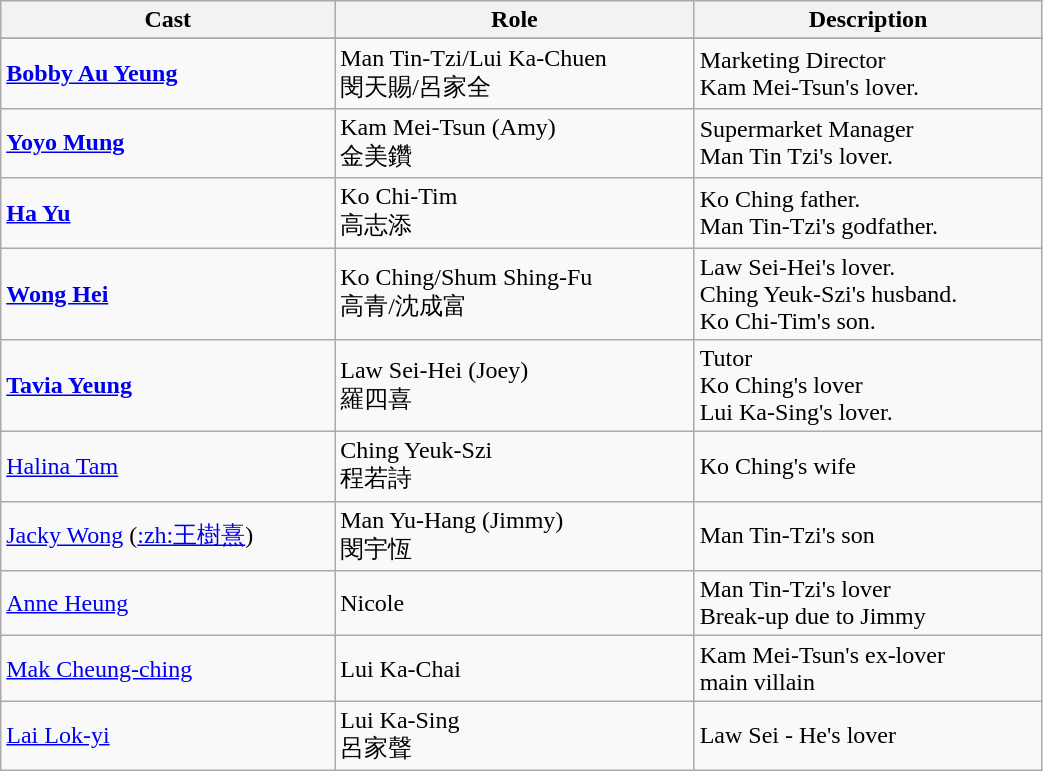<table class="wikitable" width="55%">
<tr>
<th>Cast</th>
<th>Role</th>
<th>Description</th>
</tr>
<tr>
</tr>
<tr>
<td><strong><a href='#'>Bobby Au Yeung</a></strong></td>
<td>Man Tin-Tzi/Lui Ka-Chuen <br> 閔天賜/呂家全</td>
<td>Marketing Director <br> Kam Mei-Tsun's lover.</td>
</tr>
<tr>
<td><strong><a href='#'>Yoyo Mung</a></strong></td>
<td>Kam Mei-Tsun (Amy) <br> 金美鑽</td>
<td>Supermarket Manager <br> Man Tin Tzi's lover.</td>
</tr>
<tr>
<td><strong><a href='#'>Ha Yu</a></strong></td>
<td>Ko Chi-Tim <br> 高志添</td>
<td>Ko Ching father. <br> Man Tin-Tzi's godfather.</td>
</tr>
<tr>
<td><strong><a href='#'>Wong Hei</a></strong></td>
<td>Ko Ching/Shum Shing-Fu <br> 高青/沈成富</td>
<td>Law Sei-Hei's lover. <br> Ching Yeuk-Szi's husband. <br> Ko Chi-Tim's son.</td>
</tr>
<tr>
<td><strong><a href='#'>Tavia Yeung</a></strong></td>
<td>Law Sei-Hei (Joey) <br> 羅四喜</td>
<td>Tutor <br> Ko Ching's lover <br> Lui Ka-Sing's lover.</td>
</tr>
<tr>
<td><a href='#'>Halina Tam</a></td>
<td>Ching Yeuk-Szi <br> 程若詩</td>
<td>Ko Ching's wife</td>
</tr>
<tr>
<td><a href='#'>Jacky Wong</a> (<a href='#'>:zh:王樹熹</a>)</td>
<td>Man Yu-Hang (Jimmy) <br> 閔宇恆</td>
<td>Man Tin-Tzi's son</td>
</tr>
<tr>
<td><a href='#'>Anne Heung</a></td>
<td>Nicole</td>
<td>Man Tin-Tzi's lover <br> Break-up due to Jimmy</td>
</tr>
<tr>
<td><a href='#'>Mak Cheung-ching</a></td>
<td>Lui Ka-Chai</td>
<td>Kam Mei-Tsun's ex-lover <br> main villain</td>
</tr>
<tr>
<td><a href='#'>Lai Lok-yi</a></td>
<td>Lui Ka-Sing <br> 呂家聲</td>
<td>Law Sei - He's lover</td>
</tr>
</table>
